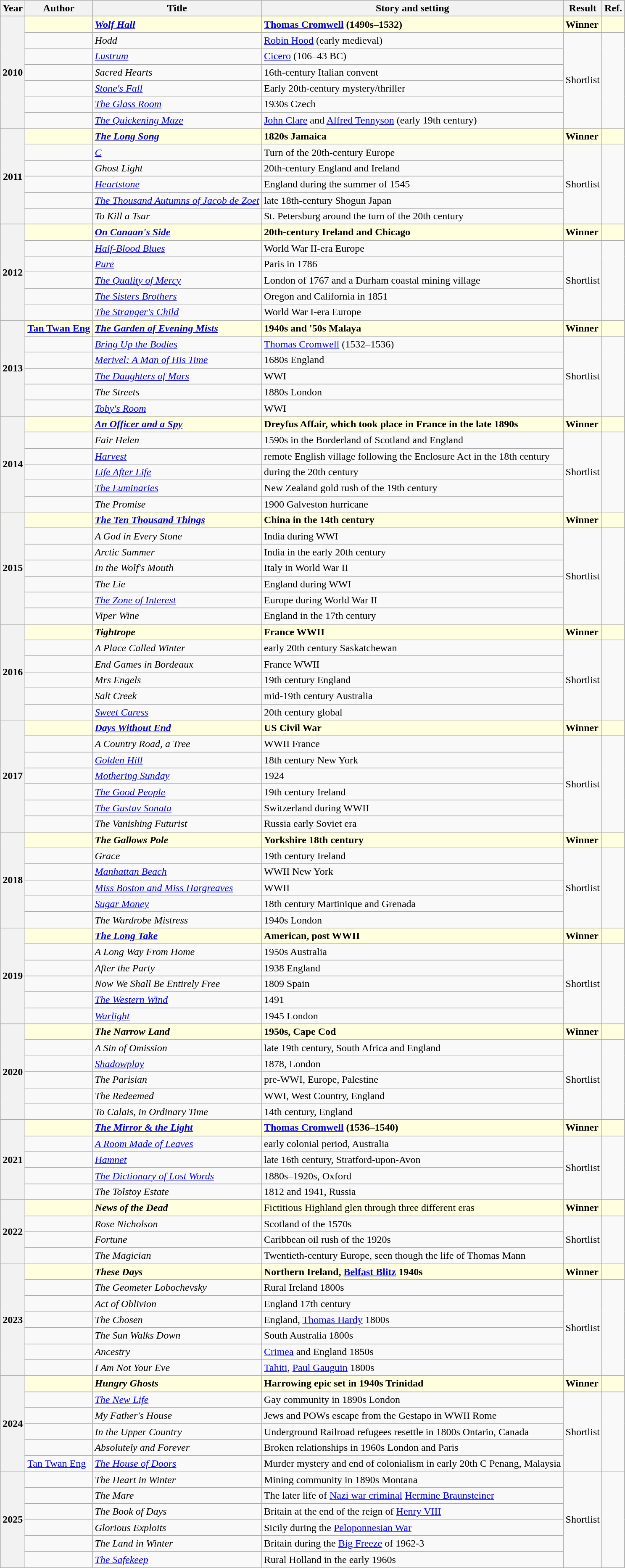<table class="wikitable sortable mw-collapsible">
<tr>
<th>Year</th>
<th>Author</th>
<th>Title</th>
<th>Story and setting</th>
<th>Result</th>
<th>Ref.</th>
</tr>
<tr style="background:lightyellow;" color:black>
<th rowspan="7">2010</th>
<td><strong></strong></td>
<td><strong><em><a href='#'>Wolf Hall</a></em></strong></td>
<td><strong><a href='#'>Thomas Cromwell</a> (1490s–1532)</strong></td>
<td><strong>Winner</strong></td>
<td></td>
</tr>
<tr>
<td></td>
<td><em>Hodd</em></td>
<td><a href='#'>Robin Hood</a> (early medieval)</td>
<td rowspan="6">Shortlist</td>
<td rowspan="6"></td>
</tr>
<tr>
<td></td>
<td><em><a href='#'>Lustrum</a></em></td>
<td><a href='#'>Cicero</a> (106–43 BC)</td>
</tr>
<tr>
<td></td>
<td><em>Sacred Hearts</em></td>
<td>16th-century Italian convent</td>
</tr>
<tr>
<td></td>
<td><em><a href='#'>Stone's Fall</a></em></td>
<td>Early 20th-century mystery/thriller</td>
</tr>
<tr>
<td></td>
<td><em><a href='#'>The Glass Room</a></em></td>
<td>1930s Czech</td>
</tr>
<tr>
<td></td>
<td><em><a href='#'>The Quickening Maze</a></em></td>
<td><a href='#'>John Clare</a> and <a href='#'>Alfred Tennyson</a> (early 19th century)</td>
</tr>
<tr style="background:lightyellow;" color:black>
<th rowspan="6">2011</th>
<td><strong></strong></td>
<td><strong><em><a href='#'>The Long Song</a></em></strong></td>
<td><strong>1820s Jamaica</strong></td>
<td><strong>Winner</strong></td>
<td></td>
</tr>
<tr>
<td></td>
<td><em><a href='#'>C</a></em></td>
<td>Turn of the 20th-century Europe</td>
<td rowspan="5">Shortlist</td>
<td rowspan="5"></td>
</tr>
<tr>
<td></td>
<td><em>Ghost Light</em></td>
<td>20th-century England and Ireland</td>
</tr>
<tr>
<td></td>
<td><em><a href='#'>Heartstone</a></em></td>
<td>England during the summer of 1545</td>
</tr>
<tr>
<td></td>
<td><em><a href='#'>The Thousand Autumns of Jacob de Zoet</a></em></td>
<td>late 18th-century Shogun Japan</td>
</tr>
<tr>
<td></td>
<td><em>To Kill a Tsar</em></td>
<td>St. Petersburg around the turn of the 20th century</td>
</tr>
<tr style="background:lightyellow;" color:black>
<th rowspan="6">2012</th>
<td><strong></strong></td>
<td><strong><em><a href='#'>On Canaan's Side</a></em></strong></td>
<td><strong>20th-century Ireland and Chicago</strong></td>
<td><strong>Winner</strong></td>
<td></td>
</tr>
<tr>
<td></td>
<td><em><a href='#'>Half-Blood Blues</a></em></td>
<td>World War II-era Europe</td>
<td rowspan="5">Shortlist</td>
<td rowspan="5"></td>
</tr>
<tr>
<td></td>
<td><em><a href='#'>Pure</a></em></td>
<td>Paris in 1786</td>
</tr>
<tr>
<td></td>
<td><em><a href='#'>The Quality of Mercy</a></em></td>
<td>London of 1767 and a Durham coastal mining village</td>
</tr>
<tr>
<td></td>
<td><em><a href='#'>The Sisters Brothers</a></em></td>
<td>Oregon and California in 1851</td>
</tr>
<tr>
<td></td>
<td><em><a href='#'>The Stranger's Child</a></em></td>
<td>World War I-era Europe</td>
</tr>
<tr style="background:lightyellow;" color:black>
<th rowspan="6">2013</th>
<td data-sort-value="Tan, Twan Eng"><strong><a href='#'>Tan Twan Eng</a></strong></td>
<td><strong><em><a href='#'>The Garden of Evening Mists</a></em></strong></td>
<td><strong>1940s and '50s Malaya</strong></td>
<td><strong>Winner</strong></td>
<td></td>
</tr>
<tr>
<td></td>
<td><em><a href='#'>Bring Up the Bodies</a></em></td>
<td><a href='#'>Thomas Cromwell</a> (1532–1536)</td>
<td rowspan="5">Shortlist</td>
<td rowspan="5"></td>
</tr>
<tr>
<td></td>
<td><em><a href='#'>Merivel: A Man of His Time</a></em></td>
<td>1680s England</td>
</tr>
<tr>
<td></td>
<td><em><a href='#'>The Daughters of Mars</a></em></td>
<td>WWI</td>
</tr>
<tr>
<td></td>
<td><em>The Streets</em></td>
<td>1880s London</td>
</tr>
<tr>
<td></td>
<td><em><a href='#'>Toby's Room</a></em></td>
<td>WWI</td>
</tr>
<tr style="background:lightyellow;" color:black>
<th rowspan="6">2014</th>
<td><strong></strong></td>
<td><strong><em><a href='#'>An Officer and a Spy</a></em></strong></td>
<td><strong>Dreyfus Affair, which took place in France in the late 1890s</strong></td>
<td><strong>Winner</strong></td>
<td></td>
</tr>
<tr>
<td></td>
<td><em>Fair Helen</em></td>
<td>1590s in the Borderland of Scotland and England</td>
<td rowspan="5">Shortlist</td>
<td rowspan="5"></td>
</tr>
<tr>
<td></td>
<td><em><a href='#'>Harvest</a></em></td>
<td>remote English village following the Enclosure Act in the 18th century</td>
</tr>
<tr>
<td></td>
<td><em><a href='#'>Life After Life</a></em></td>
<td>during the 20th century</td>
</tr>
<tr>
<td></td>
<td><em><a href='#'>The Luminaries</a></em></td>
<td>New Zealand gold rush of the 19th century</td>
</tr>
<tr>
<td></td>
<td><em>The Promise</em></td>
<td>1900 Galveston hurricane</td>
</tr>
<tr style="background:lightyellow;" color:black>
<th rowspan="7">2015</th>
<td><strong></strong></td>
<td><em><a href='#'><strong>The Ten Thousand Things</strong></a></em></td>
<td><strong>China in the 14th century</strong></td>
<td><strong>Winner</strong></td>
<td></td>
</tr>
<tr>
<td></td>
<td><em>A God in Every Stone</em></td>
<td>India during WWI</td>
<td rowspan="6">Shortlist</td>
<td rowspan="6"></td>
</tr>
<tr>
<td></td>
<td><em>Arctic Summer</em></td>
<td>India in the early 20th century</td>
</tr>
<tr>
<td></td>
<td><em>In the Wolf's Mouth</em></td>
<td>Italy in World War II</td>
</tr>
<tr>
<td></td>
<td><em>The Lie</em></td>
<td>England during WWI</td>
</tr>
<tr>
<td></td>
<td><em><a href='#'>The Zone of Interest</a></em></td>
<td>Europe during World War II</td>
</tr>
<tr>
<td></td>
<td><em>Viper Wine</em></td>
<td>England in the 17th century</td>
</tr>
<tr style="background:lightyellow;" color:black>
<th rowspan="6">2016</th>
<td><strong></strong></td>
<td><strong><em>Tightrope</em></strong></td>
<td><strong>France WWII</strong></td>
<td><strong>Winner</strong></td>
<td></td>
</tr>
<tr>
<td></td>
<td><em>A Place Called Winter</em></td>
<td>early 20th century Saskatchewan</td>
<td rowspan="5">Shortlist</td>
<td rowspan="5"></td>
</tr>
<tr>
<td></td>
<td><em>End Games in Bordeaux</em></td>
<td>France WWII</td>
</tr>
<tr>
<td></td>
<td><em>Mrs Engels</em></td>
<td>19th century England</td>
</tr>
<tr>
<td></td>
<td><em>Salt Creek</em></td>
<td>mid-19th century Australia</td>
</tr>
<tr>
<td></td>
<td><em><a href='#'>Sweet Caress</a></em></td>
<td>20th century global</td>
</tr>
<tr style="background:lightyellow;" color:black>
<th rowspan="7">2017</th>
<td><strong></strong></td>
<td><em><a href='#'><strong>Days Without End</strong></a></em></td>
<td><strong>US Civil War</strong></td>
<td><strong>Winner</strong></td>
<td></td>
</tr>
<tr>
<td></td>
<td><em>A Country Road, a Tree</em></td>
<td>WWII France</td>
<td rowspan="6">Shortlist</td>
<td rowspan="6"></td>
</tr>
<tr>
<td></td>
<td><em><a href='#'>Golden Hill</a></em></td>
<td>18th century New York</td>
</tr>
<tr>
<td></td>
<td><em><a href='#'>Mothering Sunday</a></em></td>
<td>1924</td>
</tr>
<tr>
<td></td>
<td><em><a href='#'>The Good People</a></em></td>
<td>19th century Ireland</td>
</tr>
<tr>
<td></td>
<td><em><a href='#'>The Gustav Sonata</a></em></td>
<td>Switzerland during WWII</td>
</tr>
<tr>
<td></td>
<td><em>The Vanishing Futurist</em></td>
<td>Russia early Soviet era</td>
</tr>
<tr style="background:lightyellow;" color:black>
<th rowspan="6">2018</th>
<td><strong></strong></td>
<td><strong><em>The Gallows Pole</em></strong></td>
<td><strong>Yorkshire 18th century</strong></td>
<td><strong>Winner</strong></td>
<td></td>
</tr>
<tr>
<td></td>
<td><em>Grace</em></td>
<td>19th century Ireland</td>
<td rowspan="5">Shortlist</td>
<td rowspan="5"></td>
</tr>
<tr>
<td></td>
<td><em><a href='#'>Manhattan Beach</a></em></td>
<td>WWII New York</td>
</tr>
<tr>
<td></td>
<td><em><a href='#'>Miss Boston and Miss Hargreaves</a></em></td>
<td>WWII</td>
</tr>
<tr>
<td></td>
<td><em><a href='#'>Sugar Money</a></em></td>
<td>18th century Martinique and Grenada</td>
</tr>
<tr>
<td></td>
<td><em>The Wardrobe Mistress</em></td>
<td>1940s London</td>
</tr>
<tr style="background:lightyellow;" color:black>
<th rowspan="6">2019</th>
<td><strong></strong></td>
<td><strong><em><a href='#'>The Long Take</a></em></strong></td>
<td><strong>American, post WWII</strong></td>
<td><strong>Winner</strong></td>
<td></td>
</tr>
<tr>
<td></td>
<td><em>A Long Way From Home</em></td>
<td>1950s Australia</td>
<td rowspan="5">Shortlist</td>
<td rowspan="5"></td>
</tr>
<tr>
<td></td>
<td><em>After the Party</em></td>
<td>1938 England</td>
</tr>
<tr>
<td></td>
<td><em>Now We Shall Be Entirely Free</em></td>
<td>1809 Spain</td>
</tr>
<tr>
<td></td>
<td><em><a href='#'>The Western Wind</a></em></td>
<td>1491</td>
</tr>
<tr>
<td></td>
<td><em><a href='#'>Warlight</a></em></td>
<td>1945 London</td>
</tr>
<tr style="background:lightyellow;" color:black>
<th rowspan="6">2020</th>
<td><strong></strong></td>
<td><strong><em>The Narrow Land</em></strong></td>
<td><strong>1950s, Cape Cod</strong></td>
<td><strong>Winner</strong></td>
<td></td>
</tr>
<tr>
<td></td>
<td><em>A Sin of Omission</em></td>
<td>late 19th century, South Africa and England</td>
<td rowspan="5">Shortlist</td>
<td rowspan="5"></td>
</tr>
<tr>
<td></td>
<td><em><a href='#'>Shadowplay</a></em></td>
<td>1878, London</td>
</tr>
<tr>
<td></td>
<td><em>The Parisian</em></td>
<td>pre-WWI, Europe,  Palestine</td>
</tr>
<tr>
<td></td>
<td><em>The Redeemed</em></td>
<td>WWI, West Country, England</td>
</tr>
<tr>
<td></td>
<td><em>To Calais, in Ordinary Time</em></td>
<td>14th century, England</td>
</tr>
<tr style="background:lightyellow;" color:black>
<th rowspan="5">2021</th>
<td><strong></strong></td>
<td><strong><em><a href='#'>The Mirror & the Light</a></em></strong></td>
<td><strong><a href='#'>Thomas Cromwell</a> (1536–1540)</strong></td>
<td><strong>Winner</strong></td>
<td></td>
</tr>
<tr>
<td></td>
<td><em><a href='#'>A Room Made of Leaves</a></em></td>
<td>early colonial period, Australia</td>
<td rowspan="4">Shortlist</td>
<td rowspan="4"></td>
</tr>
<tr>
<td></td>
<td><em><a href='#'>Hamnet</a></em></td>
<td>late 16th century, Stratford-upon-Avon</td>
</tr>
<tr>
<td></td>
<td><em><a href='#'>The Dictionary of Lost Words</a></em></td>
<td>1880s–1920s, Oxford</td>
</tr>
<tr>
<td></td>
<td><em>The Tolstoy Estate</em></td>
<td>1812 and 1941, Russia</td>
</tr>
<tr style="background:lightyellow;" color:black>
<th rowspan="4">2022</th>
<td><strong></strong></td>
<td><strong><em>News of the Dead</em></strong></td>
<td>Fictitious Highland glen through three different eras</td>
<td><strong>Winner</strong></td>
<td></td>
</tr>
<tr>
<td></td>
<td><em>Rose Nicholson</em></td>
<td>Scotland of the 1570s</td>
<td rowspan="3">Shortlist</td>
<td rowspan="3"></td>
</tr>
<tr>
<td></td>
<td><em>Fortune</em></td>
<td>Caribbean oil rush of the 1920s</td>
</tr>
<tr>
<td></td>
<td><em>The Magician</em></td>
<td>Twentieth-century Europe, seen though the life of Thomas Mann</td>
</tr>
<tr style="background:lightyellow;">
<th rowspan="7">2023</th>
<td><strong></strong></td>
<td><strong><em>These Days</em></strong></td>
<td><strong>Northern Ireland, <a href='#'>Belfast Blitz</a> 1940s</strong></td>
<td><strong>Winner</strong></td>
<td></td>
</tr>
<tr>
<td></td>
<td><em>The Geometer Lobochevsky</em></td>
<td>Rural Ireland 1800s</td>
<td rowspan="6">Shortlist</td>
<td rowspan="6"></td>
</tr>
<tr>
<td></td>
<td><em>Act of Oblivion</em></td>
<td>England 17th century</td>
</tr>
<tr>
<td></td>
<td><em>The Chosen</em></td>
<td>England, <a href='#'>Thomas Hardy</a> 1800s</td>
</tr>
<tr>
<td></td>
<td><em>The Sun Walks Down</em></td>
<td>South Australia 1800s</td>
</tr>
<tr>
<td></td>
<td><em>Ancestry</em></td>
<td><a href='#'>Crimea</a> and England 1850s</td>
</tr>
<tr>
<td></td>
<td><em>I Am Not Your Eve</em></td>
<td><a href='#'>Tahiti</a>, <a href='#'>Paul Gauguin</a> 1800s</td>
</tr>
<tr style="background:lightyellow;" color:black>
<th rowspan="6">2024</th>
<td></td>
<td><strong><em>Hungry Ghosts</em></strong></td>
<td><strong>Harrowing epic set in 1940s Trinidad</strong></td>
<td><strong>Winner</strong></td>
<td></td>
</tr>
<tr>
<td></td>
<td><em><a href='#'>The New Life</a></em></td>
<td>Gay community in 1890s London</td>
<td rowspan="5">Shortlist</td>
<td rowspan="5"></td>
</tr>
<tr>
<td></td>
<td><em>My Father's House</em></td>
<td>Jews and POWs escape from the Gestapo in WWII Rome</td>
</tr>
<tr>
<td></td>
<td><em>In the Upper Country</em></td>
<td>Underground Railroad refugees resettle in 1800s Ontario, Canada</td>
</tr>
<tr>
<td></td>
<td><em>Absolutely and Forever</em></td>
<td>Broken relationships in 1960s London and Paris</td>
</tr>
<tr>
<td data-sort-value="Tan, Twan Eng"><a href='#'>Tan Twan Eng</a></td>
<td><em><a href='#'>The House of Doors</a></em></td>
<td>Murder mystery and end of colonialism in early 20th C Penang, Malaysia</td>
</tr>
<tr>
<th rowspan="6" !>2025</th>
<td></td>
<td><em>The Heart in Winter</em></td>
<td>Mining community in 1890s Montana</td>
<td rowspan="6">Shortlist</td>
<td rowspan="6"></td>
</tr>
<tr>
<td></td>
<td><em>The Mare</em></td>
<td>The later life of <a href='#'>Nazi war criminal</a> <a href='#'>Hermine Braunsteiner</a></td>
</tr>
<tr>
<td></td>
<td><em>The Book of Days</em></td>
<td>Britain at the end of the reign of <a href='#'>Henry VIII</a></td>
</tr>
<tr>
<td></td>
<td><em>Glorious Exploits</em></td>
<td>Sicily during the <a href='#'>Peloponnesian War</a></td>
</tr>
<tr>
<td></td>
<td><em>The Land in Winter</em></td>
<td>Britain during the <a href='#'>Big Freeze</a> of 1962-3</td>
</tr>
<tr>
<td></td>
<td><em><a href='#'>The Safekeep</a></em></td>
<td>Rural Holland in the early 1960s</td>
</tr>
</table>
